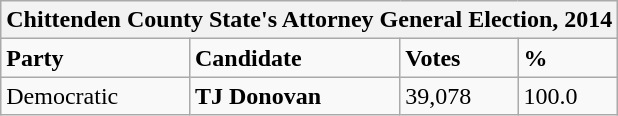<table class="wikitable">
<tr>
<th colspan="4">Chittenden County State's Attorney General Election, 2014</th>
</tr>
<tr>
<td><strong>Party</strong></td>
<td><strong>Candidate</strong></td>
<td><strong>Votes</strong></td>
<td><strong>%</strong></td>
</tr>
<tr>
<td>Democratic</td>
<td><strong>TJ Donovan</strong></td>
<td>39,078</td>
<td>100.0</td>
</tr>
</table>
